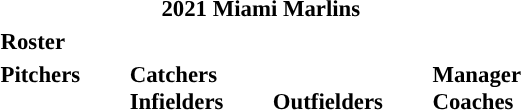<table class="toccolours" style="font-size: 95%;">
<tr>
<th colspan="10">2021 Miami Marlins</th>
</tr>
<tr>
<td colspan="10"><strong>Roster</strong></td>
</tr>
<tr>
<td valign="top"><strong>Pitchers</strong><br>































</td>
<td style="width:25px;"></td>
<td valign="top"><strong>Catchers</strong><br>





<strong>Infielders</strong>











</td>
<td style="width:25px;"></td>
<td valign="top"><br><strong>Outfielders</strong>









</td>
<td style="width:25px;"></td>
<td valign="top"><strong>Manager</strong><br>
<strong>Coaches</strong>
 
 

 
  
  
 
 
 
 </td>
</tr>
</table>
